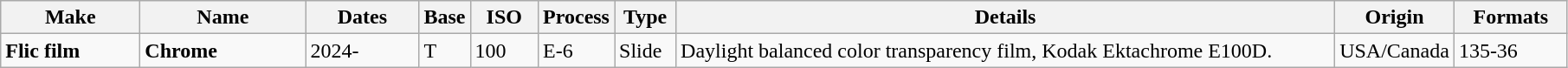<table class="wikitable">
<tr>
<th scope="col" style="width: 100px;">Make</th>
<th scope="col" style="width: 120px;">Name</th>
<th scope="col" style="width: 80px;">Dates</th>
<th scope="col" style="width: 30px;">Base</th>
<th scope="col" style="width: 45px;">ISO</th>
<th scope="col" style="width: 40px;">Process</th>
<th scope="col" style="width: 40px;">Type</th>
<th scope="col" style="width: 500px;">Details</th>
<th scope="col" style="width: 60px;">Origin</th>
<th scope="col" style="width: 80px;">Formats</th>
</tr>
<tr>
<td><strong>Flic film</strong></td>
<td><strong>Chrome</strong></td>
<td>2024-</td>
<td>T</td>
<td>100</td>
<td>E-6</td>
<td>Slide</td>
<td>Daylight balanced color transparency film, Kodak Ektachrome E100D.</td>
<td>USA/Canada</td>
<td>135-36</td>
</tr>
</table>
